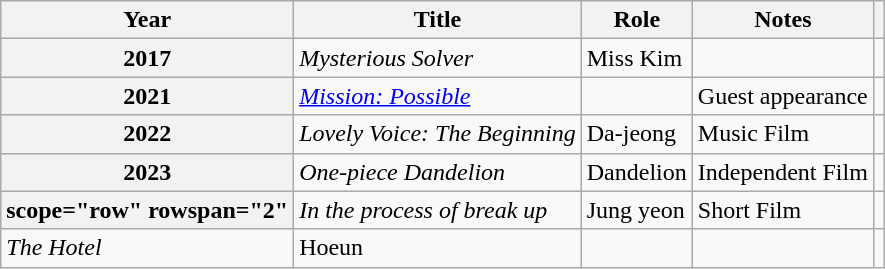<table class="wikitable plainrowheaders sortable">
<tr>
<th scope="col">Year</th>
<th scope="col">Title</th>
<th scope="col">Role</th>
<th scope="col">Notes</th>
<th scope="col" class="unsortable"></th>
</tr>
<tr>
<th scope="row">2017</th>
<td><em>Mysterious Solver</em></td>
<td>Miss Kim</td>
<td></td>
<td style="text-align:center"></td>
</tr>
<tr>
<th scope="row">2021</th>
<td><em><a href='#'>Mission: Possible</a></em></td>
<td></td>
<td>Guest appearance</td>
<td style="text-align:center"></td>
</tr>
<tr>
<th scope="row">2022</th>
<td><em>Lovely Voice: The Beginning</em></td>
<td>Da-jeong</td>
<td>Music Film</td>
<td style="text-align:center"></td>
</tr>
<tr>
<th scope="row">2023</th>
<td><em>One-piece Dandelion</em></td>
<td>Dandelion</td>
<td>Independent Film</td>
<td style="text-align:center"></td>
</tr>
<tr>
<th>scope="row" rowspan="2" </th>
<td><em>In the process of break up</em></td>
<td>Jung yeon</td>
<td>Short Film</td>
<td style="text-align:center"></td>
</tr>
<tr>
<td><em>The Hotel</em></td>
<td>Hoeun</td>
<td></td>
<td style="text-align:center"></td>
</tr>
</table>
